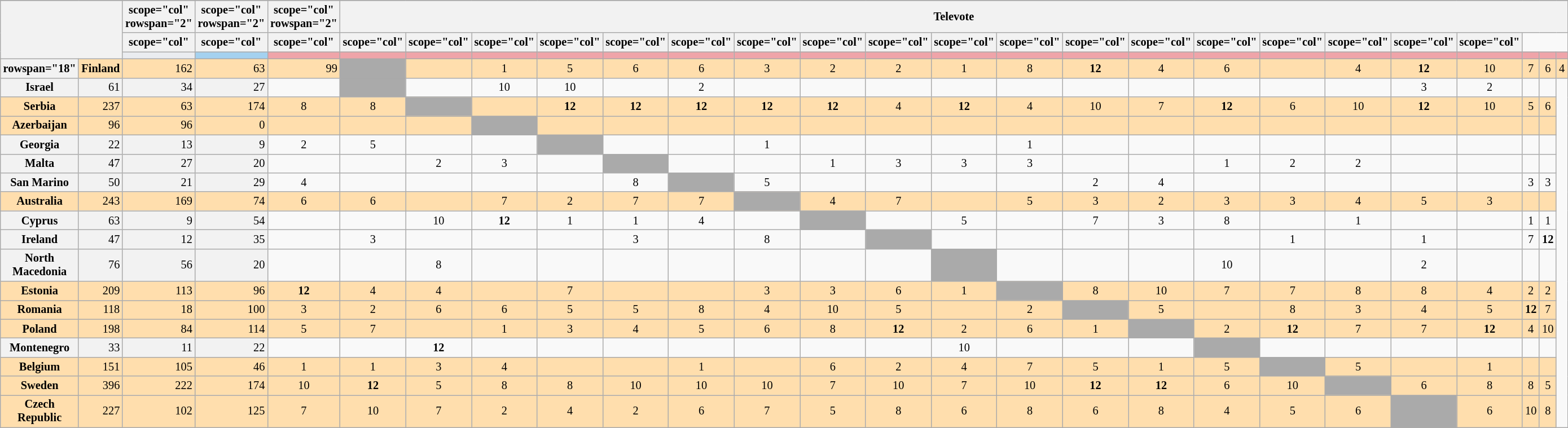<table class="wikitable plainrowheaders" style="text-align: center; font-size: 85%;">
<tr>
</tr>
<tr>
<td colspan="2" rowspan="3" style="background: #F2F2F2;"></td>
<th>scope="col" rowspan="2" </th>
<th>scope="col" rowspan="2" </th>
<th>scope="col" rowspan="2" </th>
<th colspan="22" scope="col">Televote</th>
</tr>
<tr>
<th>scope="col" </th>
<th>scope="col" </th>
<th>scope="col" </th>
<th>scope="col" </th>
<th>scope="col" </th>
<th>scope="col" </th>
<th>scope="col" </th>
<th>scope="col" </th>
<th>scope="col" </th>
<th>scope="col" </th>
<th>scope="col" </th>
<th>scope="col" </th>
<th>scope="col" </th>
<th>scope="col" </th>
<th>scope="col" </th>
<th>scope="col" </th>
<th>scope="col" </th>
<th>scope="col" </th>
<th>scope="col" </th>
<th>scope="col" </th>
<th>scope="col" </th>
</tr>
<tr>
<td style="height:2px; background: #eaecf0; border-top:1px solid transparent;"></td>
<td style="background: #A4D1EF;"></td>
<td style="background: #EFA4A9;"></td>
<td style="background: #EFA4A9;"></td>
<td style="background: #EFA4A9;"></td>
<td style="background: #EFA4A9;"></td>
<td style="background: #EFA4A9;"></td>
<td style="background: #EFA4A9;"></td>
<td style="background: #EFA4A9;"></td>
<td style="background: #EFA4A9;"></td>
<td style="background: #EFA4A9;"></td>
<td style="background: #EFA4A9;"></td>
<td style="background: #EFA4A9;"></td>
<td style="background: #EFA4A9;"></td>
<td style="background: #EFA4A9;"></td>
<td style="background: #EFA4A9;"></td>
<td style="background: #EFA4A9;"></td>
<td style="background: #EFA4A9;"></td>
<td style="background: #EFA4A9;"></td>
<td style="background: #EFA4A9;"></td>
<td style="background: #EFA4A9;"></td>
<td style="background: #EFA4A9;"></td>
<td style="background: #EFA4A9;"></td>
<td style="background: #EFA4A9;"></td>
</tr>
<tr style="background:#ffdead;">
<th>rowspan="18" </th>
<th scope="row" style="font-weight: bold; background: #ffdead;">Finland</th>
<td style="text-align: right;">162</td>
<td style="text-align: right;">63</td>
<td style="text-align: right;">99</td>
<td style="background: #aaa;"></td>
<td></td>
<td>1</td>
<td>5</td>
<td>6</td>
<td>6</td>
<td>3</td>
<td>2</td>
<td>2</td>
<td>1</td>
<td>8</td>
<td><strong>12</strong></td>
<td>4</td>
<td>6</td>
<td></td>
<td>4</td>
<td><strong>12</strong></td>
<td>10</td>
<td>7</td>
<td>6</td>
<td>4</td>
</tr>
<tr>
<th scope="row" style="background: #f2f2f2;">Israel</th>
<td style="text-align: right; background: #f2f2f2;">61</td>
<td style="text-align: right; background: #f2f2f2;">34</td>
<td style="text-align: right; background: #f2f2f2;">27</td>
<td></td>
<td style="background: #aaa;"></td>
<td></td>
<td>10</td>
<td>10</td>
<td></td>
<td>2</td>
<td></td>
<td></td>
<td></td>
<td></td>
<td></td>
<td></td>
<td></td>
<td></td>
<td></td>
<td></td>
<td>3</td>
<td>2</td>
<td></td>
<td></td>
</tr>
<tr style="background:#ffdead;">
<th scope="row" style="font-weight: bold; background: #ffdead;">Serbia</th>
<td style="text-align: right;">237</td>
<td style="text-align: right;">63</td>
<td style="text-align: right;">174</td>
<td>8</td>
<td>8</td>
<td style="background: #aaa;"></td>
<td></td>
<td><strong>12</strong></td>
<td><strong>12</strong></td>
<td><strong>12</strong></td>
<td><strong>12</strong></td>
<td><strong>12</strong></td>
<td>4</td>
<td><strong>12</strong></td>
<td>4</td>
<td>10</td>
<td>7</td>
<td><strong>12</strong></td>
<td>6</td>
<td>10</td>
<td><strong>12</strong></td>
<td>10</td>
<td>5</td>
<td>6</td>
</tr>
<tr style="background:#ffdead;">
<th scope="row" style="font-weight: bold; background: #ffdead;">Azerbaijan</th>
<td style="text-align: right;">96</td>
<td style="text-align: right;">96</td>
<td style="text-align: right;">0</td>
<td></td>
<td></td>
<td></td>
<td style="background: #aaa;"></td>
<td></td>
<td></td>
<td></td>
<td></td>
<td></td>
<td></td>
<td></td>
<td></td>
<td></td>
<td></td>
<td></td>
<td></td>
<td></td>
<td></td>
<td></td>
<td></td>
<td></td>
</tr>
<tr>
<th scope="row" style="background: #f2f2f2;">Georgia</th>
<td style="text-align: right; background: #f2f2f2;">22</td>
<td style="text-align: right; background: #f2f2f2;">13</td>
<td style="text-align: right; background: #f2f2f2;">9</td>
<td>2</td>
<td>5</td>
<td></td>
<td></td>
<td style="background: #aaa;"></td>
<td></td>
<td></td>
<td>1</td>
<td></td>
<td></td>
<td></td>
<td>1</td>
<td></td>
<td></td>
<td></td>
<td></td>
<td></td>
<td></td>
<td></td>
<td></td>
<td></td>
</tr>
<tr>
<th scope="row" style="background: #f2f2f2;">Malta</th>
<td style="text-align: right; background: #f2f2f2;">47</td>
<td style="text-align: right; background: #f2f2f2;">27</td>
<td style="text-align: right; background: #f2f2f2;">20</td>
<td></td>
<td></td>
<td>2</td>
<td>3</td>
<td></td>
<td style="background: #aaa;"></td>
<td></td>
<td></td>
<td>1</td>
<td>3</td>
<td>3</td>
<td>3</td>
<td></td>
<td></td>
<td>1</td>
<td>2</td>
<td>2</td>
<td></td>
<td></td>
<td></td>
<td></td>
</tr>
<tr>
<th scope="row" style="background: #f2f2f2;">San Marino</th>
<td style="text-align: right; background: #f2f2f2;">50</td>
<td style="text-align: right; background: #f2f2f2;">21</td>
<td style="text-align: right; background: #f2f2f2;">29</td>
<td>4</td>
<td></td>
<td></td>
<td></td>
<td></td>
<td>8</td>
<td style="background: #aaa;"></td>
<td>5</td>
<td></td>
<td></td>
<td></td>
<td></td>
<td>2</td>
<td>4</td>
<td></td>
<td></td>
<td></td>
<td></td>
<td></td>
<td>3</td>
<td>3</td>
</tr>
<tr style="background:#ffdead;">
<th scope="row" style="font-weight: bold; background: #ffdead;">Australia</th>
<td style="text-align: right;">243</td>
<td style="text-align: right;">169</td>
<td style="text-align: right;">74</td>
<td>6</td>
<td>6</td>
<td></td>
<td>7</td>
<td>2</td>
<td>7</td>
<td>7</td>
<td style="background: #aaa;"></td>
<td>4</td>
<td>7</td>
<td></td>
<td>5</td>
<td>3</td>
<td>2</td>
<td>3</td>
<td>3</td>
<td>4</td>
<td>5</td>
<td>3</td>
<td></td>
<td></td>
</tr>
<tr>
<th scope="row" style="background: #f2f2f2;">Cyprus</th>
<td style="text-align: right; background: #f2f2f2;">63</td>
<td style="text-align: right; background: #f2f2f2;">9</td>
<td style="text-align: right; background: #f2f2f2;">54</td>
<td></td>
<td></td>
<td>10</td>
<td><strong>12</strong></td>
<td>1</td>
<td>1</td>
<td>4</td>
<td></td>
<td style="background: #aaa;"></td>
<td></td>
<td>5</td>
<td></td>
<td>7</td>
<td>3</td>
<td>8</td>
<td></td>
<td>1</td>
<td></td>
<td></td>
<td>1</td>
<td>1</td>
</tr>
<tr>
<th scope="row" style="background: #f2f2f2;">Ireland</th>
<td style="text-align: right; background: #f2f2f2;">47</td>
<td style="text-align: right; background: #f2f2f2;">12</td>
<td style="text-align: right; background: #f2f2f2;">35</td>
<td></td>
<td>3</td>
<td></td>
<td></td>
<td></td>
<td>3</td>
<td></td>
<td>8</td>
<td></td>
<td style="background: #aaa;"></td>
<td></td>
<td></td>
<td></td>
<td></td>
<td></td>
<td>1</td>
<td></td>
<td>1</td>
<td></td>
<td>7</td>
<td><strong>12</strong></td>
</tr>
<tr>
<th scope="row" style="background: #f2f2f2;">North Macedonia</th>
<td style="text-align: right; background: #f2f2f2;">76</td>
<td style="text-align: right; background: #f2f2f2;">56</td>
<td style="text-align: right; background: #f2f2f2;">20</td>
<td></td>
<td></td>
<td>8</td>
<td></td>
<td></td>
<td></td>
<td></td>
<td></td>
<td></td>
<td></td>
<td style="background: #aaa;"></td>
<td></td>
<td></td>
<td></td>
<td>10</td>
<td></td>
<td></td>
<td>2</td>
<td></td>
<td></td>
<td></td>
</tr>
<tr style="background:#ffdead;">
<th scope="row" style="font-weight: bold; background: #ffdead;">Estonia</th>
<td style="text-align: right;">209</td>
<td style="text-align: right;">113</td>
<td style="text-align: right;">96</td>
<td><strong>12</strong></td>
<td>4</td>
<td>4</td>
<td></td>
<td>7</td>
<td></td>
<td></td>
<td>3</td>
<td>3</td>
<td>6</td>
<td>1</td>
<td style="background: #aaa;"></td>
<td>8</td>
<td>10</td>
<td>7</td>
<td>7</td>
<td>8</td>
<td>8</td>
<td>4</td>
<td>2</td>
<td>2</td>
</tr>
<tr style="background:#ffdead;">
<th scope="row" style="font-weight: bold; background: #ffdead;">Romania</th>
<td style="text-align: right;">118</td>
<td style="text-align: right;">18</td>
<td style="text-align: right;">100</td>
<td>3</td>
<td>2</td>
<td>6</td>
<td>6</td>
<td>5</td>
<td>5</td>
<td>8</td>
<td>4</td>
<td>10</td>
<td>5</td>
<td></td>
<td>2</td>
<td style="background: #aaa;"></td>
<td>5</td>
<td></td>
<td>8</td>
<td>3</td>
<td>4</td>
<td>5</td>
<td><strong>12</strong></td>
<td>7</td>
</tr>
<tr style="background:#ffdead;">
<th scope="row" style="font-weight: bold; background: #ffdead;">Poland</th>
<td style="text-align: right;">198</td>
<td style="text-align: right;">84</td>
<td style="text-align: right;">114</td>
<td>5</td>
<td>7</td>
<td></td>
<td>1</td>
<td>3</td>
<td>4</td>
<td>5</td>
<td>6</td>
<td>8</td>
<td><strong>12</strong></td>
<td>2</td>
<td>6</td>
<td>1</td>
<td style="background: #aaa;"></td>
<td>2</td>
<td><strong>12</strong></td>
<td>7</td>
<td>7</td>
<td><strong>12</strong></td>
<td>4</td>
<td>10</td>
</tr>
<tr>
<th scope="row" style="background: #f2f2f2;">Montenegro</th>
<td style="text-align: right; background: #f2f2f2;">33</td>
<td style="text-align: right; background: #f2f2f2;">11</td>
<td style="text-align: right; background: #f2f2f2;">22</td>
<td></td>
<td></td>
<td><strong>12</strong></td>
<td></td>
<td></td>
<td></td>
<td></td>
<td></td>
<td></td>
<td></td>
<td>10</td>
<td></td>
<td></td>
<td></td>
<td style="background: #aaa;"></td>
<td></td>
<td></td>
<td></td>
<td></td>
<td></td>
<td></td>
</tr>
<tr style="background:#ffdead;">
<th scope="row" style="font-weight: bold; background: #ffdead;">Belgium</th>
<td style="text-align: right;">151</td>
<td style="text-align: right;">105</td>
<td style="text-align: right;">46</td>
<td>1</td>
<td>1</td>
<td>3</td>
<td>4</td>
<td></td>
<td></td>
<td>1</td>
<td></td>
<td>6</td>
<td>2</td>
<td>4</td>
<td>7</td>
<td>5</td>
<td>1</td>
<td>5</td>
<td style="background: #aaa;"></td>
<td>5</td>
<td></td>
<td>1</td>
<td></td>
<td></td>
</tr>
<tr style="background:#ffdead;">
<th scope="row" style="font-weight: bold; background: #ffdead;">Sweden</th>
<td style="text-align: right;">396</td>
<td style="text-align: right;">222</td>
<td style="text-align: right;">174</td>
<td>10</td>
<td><strong>12</strong></td>
<td>5</td>
<td>8</td>
<td>8</td>
<td>10</td>
<td>10</td>
<td>10</td>
<td>7</td>
<td>10</td>
<td>7</td>
<td>10</td>
<td><strong>12</strong></td>
<td><strong>12</strong></td>
<td>6</td>
<td>10</td>
<td style="background: #aaa;"></td>
<td>6</td>
<td>8</td>
<td>8</td>
<td>5</td>
</tr>
<tr style="background:#ffdead;">
<th scope="row" style="font-weight: bold; background: #ffdead;">Czech Republic</th>
<td style="text-align: right;">227</td>
<td style="text-align: right;">102</td>
<td style="text-align: right;">125</td>
<td>7</td>
<td>10</td>
<td>7</td>
<td>2</td>
<td>4</td>
<td>2</td>
<td>6</td>
<td>7</td>
<td>5</td>
<td>8</td>
<td>6</td>
<td>8</td>
<td>6</td>
<td>8</td>
<td>4</td>
<td>5</td>
<td>6</td>
<td style="background: #aaa;"></td>
<td>6</td>
<td>10</td>
<td>8</td>
</tr>
</table>
